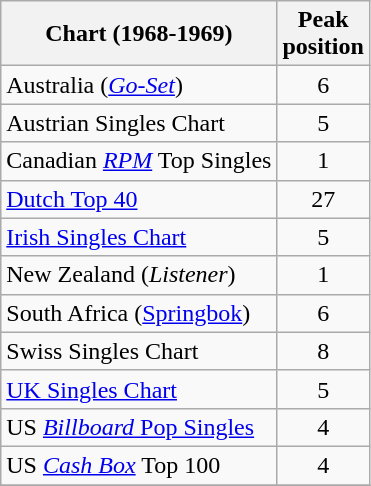<table class="wikitable sortable">
<tr>
<th>Chart (1968-1969)</th>
<th style="text-align:center;">Peak<br>position</th>
</tr>
<tr>
<td>Australia (<em><a href='#'>Go-Set</a></em>)</td>
<td style="text-align:center;">6</td>
</tr>
<tr>
<td>Austrian Singles Chart</td>
<td style="text-align:center;">5</td>
</tr>
<tr>
<td>Canadian <a href='#'><em>RPM</em></a> Top Singles</td>
<td style="text-align:center;">1</td>
</tr>
<tr>
<td><a href='#'>Dutch Top 40</a></td>
<td style="text-align:center;">27</td>
</tr>
<tr>
<td><a href='#'>Irish Singles Chart</a></td>
<td style="text-align:center;">5</td>
</tr>
<tr>
<td>New Zealand (<em>Listener</em>)</td>
<td style="text-align:center;">1</td>
</tr>
<tr>
<td>South Africa (<a href='#'>Springbok</a>)</td>
<td align="center">6</td>
</tr>
<tr>
<td>Swiss Singles Chart</td>
<td style="text-align:center;">8</td>
</tr>
<tr>
<td><a href='#'>UK Singles Chart</a></td>
<td style="text-align:center;">5</td>
</tr>
<tr>
<td>US <a href='#'><em>Billboard</em> Pop Singles</a></td>
<td style="text-align:center;">4</td>
</tr>
<tr>
<td>US <em><a href='#'>Cash Box</a></em> Top 100</td>
<td style="text-align:center;">4</td>
</tr>
<tr>
</tr>
</table>
